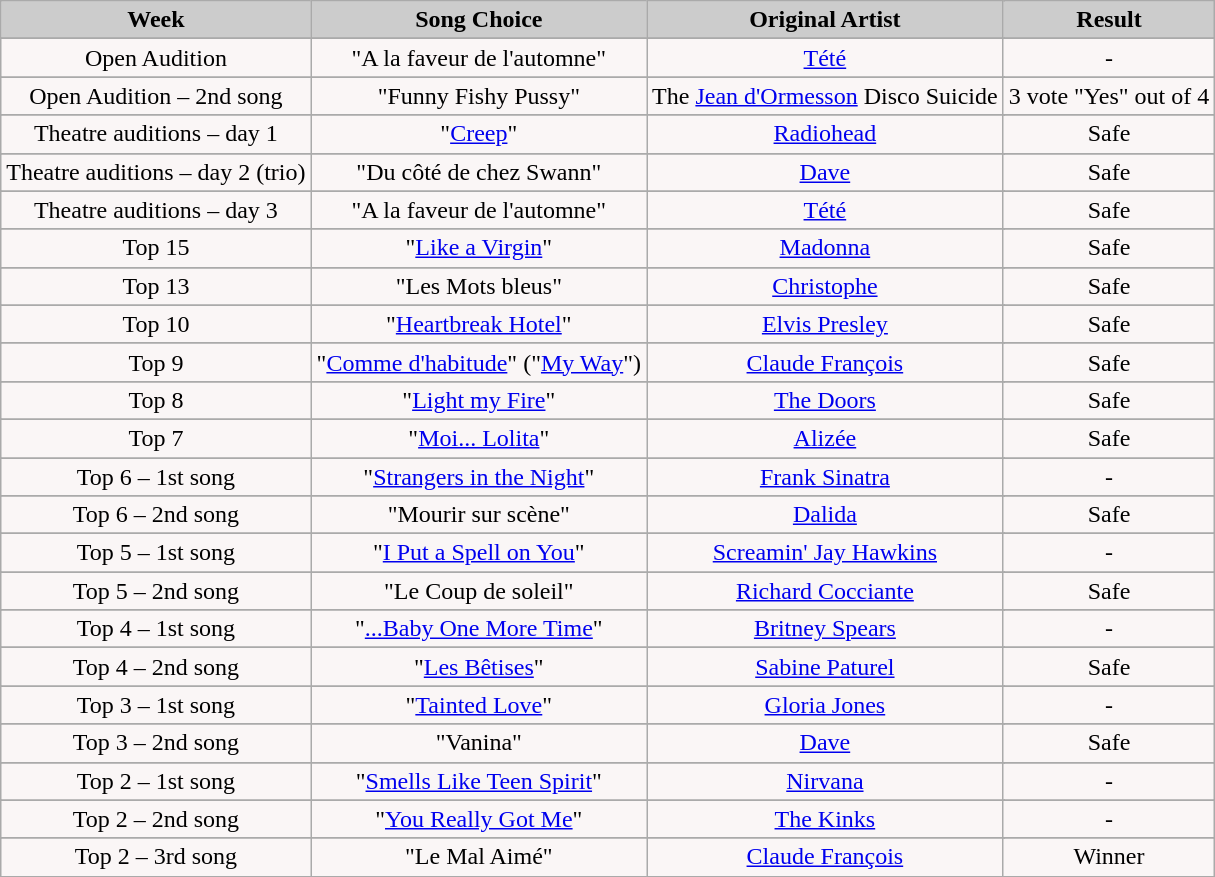<table class="wikitable" align="left">
<tr>
<td colspan="100" bgcolor="CCCCCC" align="Center"><strong>Week</strong></td>
<td colspan="100" bgcolor="CCCCCC" align="Center"><strong>Song Choice</strong></td>
<td colspan="100" bgcolor="CCCCCC" align="Center"><strong>Original Artist</strong></td>
<td colspan="100" bgcolor="CCCCCC" align="Center"><strong>Result</strong></td>
</tr>
<tr>
</tr>
<tr hnl>
<td colspan="100" align="center" bgcolor="FAF6F6">Open Audition</td>
<td colspan="100" align="center" bgcolor="FAF6F6">"A la faveur de l'automne"</td>
<td colspan="100" align="center" bgcolor="FAF6F6"><a href='#'>Tété</a></td>
<td colspan="100" align="center" bgcolor="FAF6F6">-</td>
</tr>
<tr>
</tr>
<tr>
<td colspan="100" align="center" bgcolor="FAF6F6">Open Audition – 2nd song</td>
<td colspan="100" align="center" bgcolor="FAF6F6">"Funny Fishy Pussy"</td>
<td colspan="100" align="center" bgcolor="FAF6F6">The <a href='#'>Jean d'Ormesson</a> Disco Suicide</td>
<td colspan="100" align="center" bgcolor="FAF6F6">3 vote "Yes" out of 4</td>
</tr>
<tr>
</tr>
<tr>
<td colspan="100" align="center" bgcolor="FAF6F6">Theatre auditions – day 1</td>
<td colspan="100" align="center" bgcolor="FAF6F6">"<a href='#'>Creep</a>"</td>
<td colspan="100" align="center" bgcolor="FAF6F6"><a href='#'>Radiohead</a></td>
<td colspan="100" align="center" bgcolor="FAF6F6">Safe</td>
</tr>
<tr>
</tr>
<tr>
<td colspan="100" align="center" bgcolor="FAF6F6">Theatre auditions – day 2 (trio)</td>
<td colspan="100" align="center" bgcolor="FAF6F6">"Du côté de chez Swann"</td>
<td colspan="100" align="center" bgcolor="FAF6F6"><a href='#'>Dave</a></td>
<td colspan="100" align="center" bgcolor="FAF6F6">Safe</td>
</tr>
<tr>
</tr>
<tr>
<td colspan="100" align="center" bgcolor="FAF6F6">Theatre auditions – day 3</td>
<td colspan="100" align="center" bgcolor="FAF6F6">"A la faveur de l'automne"</td>
<td colspan="100" align="center" bgcolor="FAF6F6"><a href='#'>Tété</a></td>
<td colspan="100" align="center" bgcolor="FAF6F6">Safe</td>
</tr>
<tr>
</tr>
<tr>
<td colspan="100" align="center" bgcolor="FAF6F6">Top 15</td>
<td colspan="100" align="center" bgcolor="FAF6F6">"<a href='#'>Like a Virgin</a>"</td>
<td colspan="100" align="center" bgcolor="FAF6F6"><a href='#'>Madonna</a></td>
<td colspan="100" align="center" bgcolor="FAF6F6">Safe</td>
</tr>
<tr>
</tr>
<tr>
<td colspan="100" align="center" bgcolor="FAF6F6">Top 13</td>
<td colspan="100" align="center" bgcolor="FAF6F6">"Les Mots bleus"</td>
<td colspan="100" align="center" bgcolor="FAF6F6"><a href='#'>Christophe</a></td>
<td colspan="100" align="center" bgcolor="FAF6F6">Safe</td>
</tr>
<tr>
</tr>
<tr>
<td colspan="100" align="center" bgcolor="FAF6F6">Top 10</td>
<td colspan="100" align="center" bgcolor="FAF6F6">"<a href='#'>Heartbreak Hotel</a>"</td>
<td colspan="100" align="center" bgcolor="FAF6F6"><a href='#'>Elvis Presley</a></td>
<td colspan="100" align="center" bgcolor="FAF6F6">Safe</td>
</tr>
<tr>
</tr>
<tr>
<td colspan="100" align="center" bgcolor="FAF6F6">Top 9</td>
<td colspan="100" align="center" bgcolor="FAF6F6">"<a href='#'>Comme d'habitude</a>" ("<a href='#'>My Way</a>")</td>
<td colspan="100" align="center" bgcolor="FAF6F6"><a href='#'>Claude François</a></td>
<td colspan="100" align="center" bgcolor="FAF6F6">Safe</td>
</tr>
<tr>
</tr>
<tr>
<td colspan="100" align="center" bgcolor="FAF6F6">Top 8</td>
<td colspan="100" align="center" bgcolor="FAF6F6">"<a href='#'>Light my Fire</a>"</td>
<td colspan="100" align="center" bgcolor="FAF6F6"><a href='#'>The Doors</a></td>
<td colspan="100" align="center" bgcolor="FAF6F6">Safe</td>
</tr>
<tr>
</tr>
<tr>
<td colspan="100" align="center" bgcolor="FAF6F6">Top 7</td>
<td colspan="100" align="center" bgcolor="FAF6F6">"<a href='#'>Moi... Lolita</a>"</td>
<td colspan="100" align="center" bgcolor="FAF6F6"><a href='#'>Alizée</a></td>
<td colspan="100" align="center" bgcolor="FAF6F6">Safe</td>
</tr>
<tr>
</tr>
<tr>
<td colspan="100" align="center" bgcolor="FAF6F6">Top 6 – 1st song</td>
<td colspan="100" align="center" bgcolor="FAF6F6">"<a href='#'>Strangers in the Night</a>"</td>
<td colspan="100" align="center" bgcolor="FAF6F6"><a href='#'>Frank Sinatra</a></td>
<td colspan="100" align="center" bgcolor="FAF6F6">-</td>
</tr>
<tr>
</tr>
<tr>
<td colspan="100" align="center" bgcolor="FAF6F6">Top 6 – 2nd song</td>
<td colspan="100" align="center" bgcolor="FAF6F6">"Mourir sur scène"</td>
<td colspan="100" align="center" bgcolor="FAF6F6"><a href='#'>Dalida</a></td>
<td colspan="100" align="center" bgcolor="FAF6F6">Safe</td>
</tr>
<tr>
</tr>
<tr>
<td colspan="100" align="center" bgcolor="FAF6F6">Top 5 – 1st song</td>
<td colspan="100" align="center" bgcolor="FAF6F6">"<a href='#'>I Put a Spell on You</a>"</td>
<td colspan="100" align="center" bgcolor="FAF6F6"><a href='#'>Screamin' Jay Hawkins</a></td>
<td colspan="100" align="center" bgcolor="FAF6F6">-</td>
</tr>
<tr>
</tr>
<tr>
<td colspan="100" align="center" bgcolor="FAF6F6">Top 5 – 2nd song</td>
<td colspan="100" align="center" bgcolor="FAF6F6">"Le Coup de soleil"</td>
<td colspan="100" align="center" bgcolor="FAF6F6"><a href='#'>Richard Cocciante</a></td>
<td colspan="100" align="center" bgcolor="FAF6F6">Safe</td>
</tr>
<tr>
</tr>
<tr>
<td colspan="100" align="center" bgcolor="FAF6F6">Top 4 – 1st song</td>
<td colspan="100" align="center" bgcolor="FAF6F6">"<a href='#'>...Baby One More Time</a>"</td>
<td colspan="100" align="center" bgcolor="FAF6F6"><a href='#'>Britney Spears</a></td>
<td colspan="100" align="center" bgcolor="FAF6F6">-</td>
</tr>
<tr>
</tr>
<tr>
<td colspan="100" align="center" bgcolor="FAF6F6">Top 4 – 2nd song</td>
<td colspan="100" align="center" bgcolor="FAF6F6">"<a href='#'>Les Bêtises</a>"</td>
<td colspan="100" align="center" bgcolor="FAF6F6"><a href='#'>Sabine Paturel</a></td>
<td colspan="100" align="center" bgcolor="FAF6F6">Safe</td>
</tr>
<tr>
</tr>
<tr>
<td colspan="100" align="center" bgcolor="FAF6F6">Top 3 – 1st song</td>
<td colspan="100" align="center" bgcolor="FAF6F6">"<a href='#'>Tainted Love</a>"</td>
<td colspan="100" align="center" bgcolor="FAF6F6"><a href='#'>Gloria Jones</a></td>
<td colspan="100" align="center" bgcolor="FAF6F6">-</td>
</tr>
<tr>
</tr>
<tr>
<td colspan="100" align="center" bgcolor="FAF6F6">Top 3 – 2nd song</td>
<td colspan="100" align="center" bgcolor="FAF6F6">"Vanina"</td>
<td colspan="100" align="center" bgcolor="FAF6F6"><a href='#'>Dave</a></td>
<td colspan="100" align="center" bgcolor="FAF6F6">Safe</td>
</tr>
<tr>
</tr>
<tr>
<td colspan="100" align="center" bgcolor="FAF6F6">Top 2 – 1st song</td>
<td colspan="100" align="center" bgcolor="FAF6F6">"<a href='#'>Smells Like Teen Spirit</a>"</td>
<td colspan="100" align="center" bgcolor="FAF6F6"><a href='#'>Nirvana</a></td>
<td colspan="100" align="center" bgcolor="FAF6F6">-</td>
</tr>
<tr>
</tr>
<tr>
<td colspan="100" align="center" bgcolor="FAF6F6">Top 2 – 2nd song</td>
<td colspan="100" align="center" bgcolor="FAF6F6">"<a href='#'>You Really Got Me</a>"</td>
<td colspan="100" align="center" bgcolor="FAF6F6"><a href='#'>The Kinks</a></td>
<td colspan="100" align="center" bgcolor="FAF6F6">-</td>
</tr>
<tr>
</tr>
<tr>
<td colspan="100" align="center" bgcolor="FAF6F6">Top 2 – 3rd song</td>
<td colspan="100" align="center" bgcolor="FAF6F6">"Le Mal Aimé"</td>
<td colspan="100" align="center" bgcolor="FAF6F6"><a href='#'>Claude François</a></td>
<td colspan="100" align="center" bgcolor="FAF6F6">Winner</td>
</tr>
<tr>
</tr>
<tr>
</tr>
</table>
